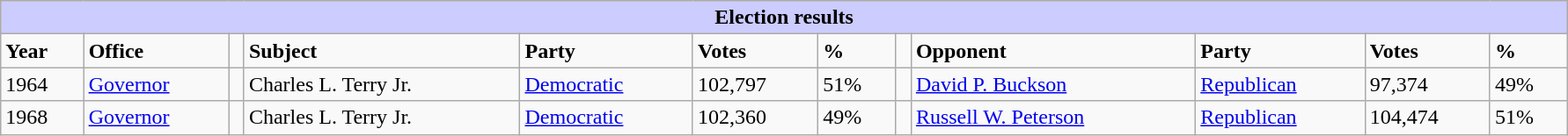<table class=wikitable style="width: 94%" style="text-align: center;" align="center">
<tr bgcolor=#cccccc>
<th colspan=12 style="background: #ccccff;">Election results</th>
</tr>
<tr>
<td><strong>Year</strong></td>
<td><strong>Office</strong></td>
<td></td>
<td><strong>Subject</strong></td>
<td><strong>Party</strong></td>
<td><strong>Votes</strong></td>
<td><strong>%</strong></td>
<td></td>
<td><strong>Opponent</strong></td>
<td><strong>Party</strong></td>
<td><strong>Votes</strong></td>
<td><strong>%</strong></td>
</tr>
<tr>
<td>1964</td>
<td><a href='#'>Governor</a></td>
<td></td>
<td>Charles L. Terry Jr.</td>
<td><a href='#'>Democratic</a></td>
<td>102,797</td>
<td>51%</td>
<td></td>
<td><a href='#'>David P. Buckson</a></td>
<td><a href='#'>Republican</a></td>
<td>97,374</td>
<td>49%</td>
</tr>
<tr>
<td>1968</td>
<td><a href='#'>Governor</a></td>
<td></td>
<td>Charles L. Terry Jr.</td>
<td><a href='#'>Democratic</a></td>
<td>102,360</td>
<td>49%</td>
<td></td>
<td><a href='#'>Russell W. Peterson</a></td>
<td><a href='#'>Republican</a></td>
<td>104,474</td>
<td>51%</td>
</tr>
</table>
